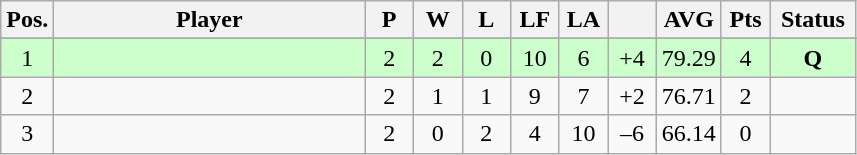<table class="wikitable" style="text-align:center; margin: 1em auto 1em auto, align:left">
<tr>
<th width=25>Pos.</th>
<th width=200>Player</th>
<th width=25>P</th>
<th width=25>W</th>
<th width=25>L</th>
<th width=25>LF</th>
<th width=25>LA</th>
<th width=25></th>
<th width=35>AVG</th>
<th width=25>Pts</th>
<th width=50>Status</th>
</tr>
<tr>
</tr>
<tr style="background-color:#ccffcc">
<td>1</td>
<td align=left></td>
<td>2</td>
<td>2</td>
<td>0</td>
<td>10</td>
<td>6</td>
<td>+4</td>
<td>79.29</td>
<td>4</td>
<td><strong>Q</strong></td>
</tr>
<tr style=>
<td>2</td>
<td align=left></td>
<td>2</td>
<td>1</td>
<td>1</td>
<td>9</td>
<td>7</td>
<td>+2</td>
<td>76.71</td>
<td>2</td>
<td></td>
</tr>
<tr style=>
<td>3</td>
<td align=left></td>
<td>2</td>
<td>0</td>
<td>2</td>
<td>4</td>
<td>10</td>
<td>–6</td>
<td>66.14</td>
<td>0</td>
<td></td>
</tr>
</table>
